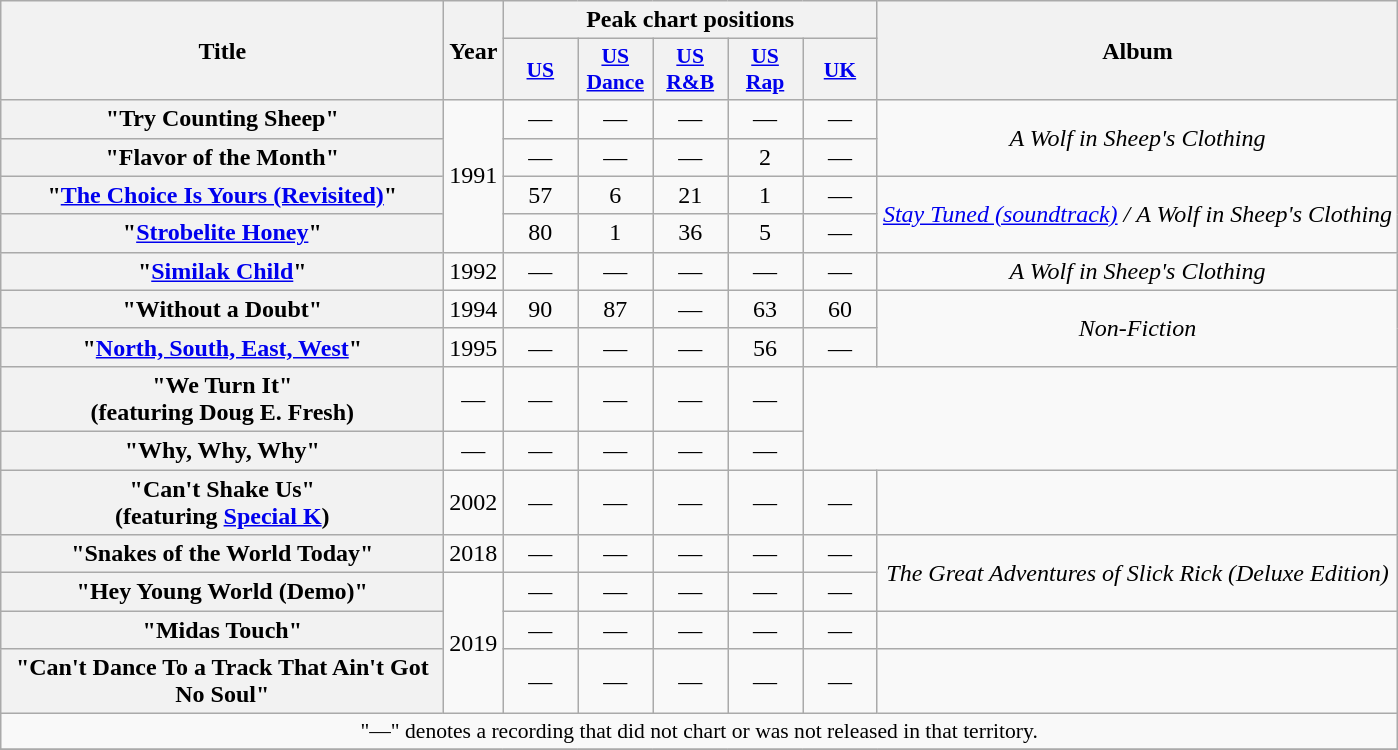<table class="wikitable plainrowheaders" style="text-align:center;" border="1">
<tr>
<th scope="col" rowspan="2" style="width:18em;">Title</th>
<th scope="col" rowspan="2">Year</th>
<th scope="col" colspan="5">Peak chart positions</th>
<th scope="col" rowspan="2">Album</th>
</tr>
<tr>
<th scope="col" style="width:3em;font-size:90%;"><a href='#'>US</a><br></th>
<th scope="col" style="width:3em;font-size:90%;"><a href='#'>US<br>Dance</a><br></th>
<th scope="col" style="width:3em;font-size:90%;"><a href='#'>US R&B</a><br></th>
<th scope="col" style="width:3em;font-size:90%;"><a href='#'>US<br> Rap</a><br></th>
<th scope="col" style="width:3em;font-size:90%;"><a href='#'>UK</a><br></th>
</tr>
<tr>
<th scope="row">"Try Counting Sheep"</th>
<td rowspan="4">1991</td>
<td style="text-align:center;">—</td>
<td style="text-align:center;">—</td>
<td style="text-align:center;">—</td>
<td style="text-align:center;">—</td>
<td style="text-align:center;">—</td>
<td rowspan="2"><em>A Wolf in Sheep's Clothing</em></td>
</tr>
<tr>
<th scope="row">"Flavor of the Month"</th>
<td style="text-align:center;">—</td>
<td style="text-align:center;">—</td>
<td style="text-align:center;">—</td>
<td style="text-align:center;">2</td>
<td style="text-align:center;">—</td>
</tr>
<tr>
<th scope="row">"<a href='#'>The Choice Is Yours (Revisited)</a>"</th>
<td style="text-align:center;">57</td>
<td style="text-align:center;">6</td>
<td style="text-align:center;">21</td>
<td style="text-align:center;">1</td>
<td style="text-align:center;">—</td>
<td rowspan="2"><em><a href='#'>Stay Tuned (soundtrack)</a> /</em> <em>A Wolf in Sheep's Clothing</em></td>
</tr>
<tr>
<th scope="row">"<a href='#'>Strobelite Honey</a>"</th>
<td style="text-align:center;">80</td>
<td style="text-align:center;">1</td>
<td style="text-align:center;">36</td>
<td style="text-align:center;">5</td>
<td style="text-align:center;">—</td>
</tr>
<tr>
<th scope="row">"<a href='#'>Similak Child</a>"</th>
<td>1992</td>
<td style="text-align:center;">—</td>
<td style="text-align:center;">—</td>
<td style="text-align:center;">—</td>
<td style="text-align:center;">—</td>
<td style="text-align:center;">—</td>
<td><em>A Wolf in Sheep's Clothing</em></td>
</tr>
<tr>
<th scope="row">"Without a Doubt"</th>
<td>1994</td>
<td style="text-align:center;">90</td>
<td style="text-align:center;">87</td>
<td style="text-align:center;">—</td>
<td style="text-align:center;">63</td>
<td style="text-align:center;">60</td>
<td rowspan="2"><em>Non-Fiction</em></td>
</tr>
<tr>
<th scope="row">"<a href='#'>North, South, East, West</a>"</th>
<td>1995</td>
<td style="text-align:center;">—</td>
<td style="text-align:center;">—</td>
<td style="text-align:center;">—</td>
<td style="text-align:center;">56</td>
<td style="text-align:center;">—</td>
</tr>
<tr>
<th scope="row">"We Turn It"<br><span>(featuring Doug E. Fresh)</span></th>
<td style="text-align:center;">—</td>
<td style="text-align:center;">—</td>
<td style="text-align:center;">—</td>
<td style="text-align:center;">—</td>
<td style="text-align:center;">—</td>
</tr>
<tr>
<th scope="row">"Why, Why, Why"</th>
<td style="text-align:center;">—</td>
<td style="text-align:center;">—</td>
<td style="text-align:center;">—</td>
<td style="text-align:center;">—</td>
<td style="text-align:center;">—</td>
</tr>
<tr>
<th scope="row">"Can't Shake Us"<br><span>(featuring <a href='#'>Special K</a>)</span></th>
<td>2002</td>
<td style="text-align:center;">—</td>
<td style="text-align:center;">—</td>
<td style="text-align:center;">—</td>
<td style="text-align:center;">—</td>
<td style="text-align:center;">—</td>
<td></td>
</tr>
<tr>
<th scope="row">"Snakes of the World Today"</th>
<td>2018</td>
<td>—</td>
<td>—</td>
<td>—</td>
<td>—</td>
<td>—</td>
<td rowspan="2"><em>The Great Adventures of Slick Rick (Deluxe Edition)</em></td>
</tr>
<tr>
<th scope="row">"Hey Young World (Demo)"</th>
<td rowspan="3">2019</td>
<td style="text-align:center;">—</td>
<td style="text-align:center;">—</td>
<td style="text-align:center;">—</td>
<td style="text-align:center;">—</td>
<td style="text-align:center;">—</td>
</tr>
<tr>
<th scope="row">"Midas Touch"</th>
<td style="text-align:center;">—</td>
<td style="text-align:center;">—</td>
<td style="text-align:center;">—</td>
<td style="text-align:center;">—</td>
<td style="text-align:center;">—</td>
<td></td>
</tr>
<tr>
<th scope="row">"Can't Dance To a Track That Ain't Got No Soul"</th>
<td style="text-align:center;">—</td>
<td style="text-align:center;">—</td>
<td style="text-align:center;">—</td>
<td style="text-align:center;">—</td>
<td style="text-align:center;">—</td>
<td></td>
</tr>
<tr>
<td colspan="8" style="font-size:90%">"—" denotes a recording that did not chart or was not released in that territory.</td>
</tr>
<tr>
</tr>
</table>
